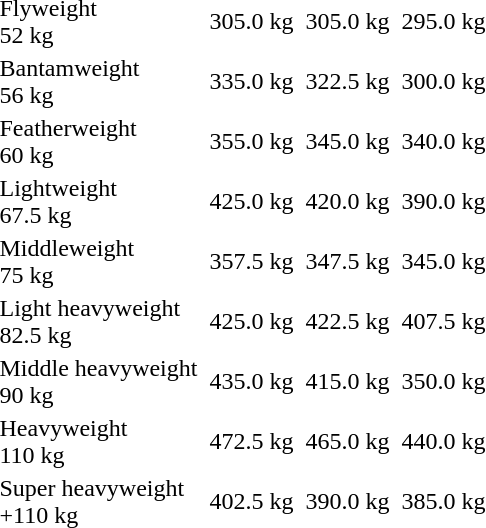<table>
<tr>
<td>Flyweight<br>52 kg</td>
<td></td>
<td>305.0 kg</td>
<td></td>
<td>305.0 kg</td>
<td></td>
<td>295.0 kg</td>
</tr>
<tr>
<td>Bantamweight<br>56 kg</td>
<td></td>
<td>335.0 kg</td>
<td></td>
<td>322.5 kg</td>
<td></td>
<td>300.0 kg</td>
</tr>
<tr>
<td>Featherweight<br>60 kg</td>
<td></td>
<td>355.0 kg</td>
<td></td>
<td>345.0 kg</td>
<td></td>
<td>340.0 kg</td>
</tr>
<tr>
<td>Lightweight<br>67.5 kg</td>
<td></td>
<td>425.0 kg</td>
<td></td>
<td>420.0 kg</td>
<td></td>
<td>390.0 kg</td>
</tr>
<tr>
<td>Middleweight<br>75 kg</td>
<td></td>
<td>357.5 kg</td>
<td></td>
<td>347.5 kg</td>
<td></td>
<td>345.0 kg</td>
</tr>
<tr>
<td>Light heavyweight<br>82.5 kg</td>
<td></td>
<td>425.0 kg</td>
<td></td>
<td>422.5 kg</td>
<td></td>
<td>407.5 kg</td>
</tr>
<tr>
<td>Middle heavyweight<br>90 kg</td>
<td></td>
<td>435.0 kg</td>
<td></td>
<td>415.0 kg</td>
<td></td>
<td>350.0 kg</td>
</tr>
<tr>
<td>Heavyweight<br>110 kg</td>
<td></td>
<td>472.5 kg</td>
<td></td>
<td>465.0 kg</td>
<td></td>
<td>440.0 kg</td>
</tr>
<tr>
<td>Super heavyweight<br>+110 kg</td>
<td></td>
<td>402.5 kg</td>
<td></td>
<td>390.0 kg</td>
<td></td>
<td>385.0 kg</td>
</tr>
</table>
